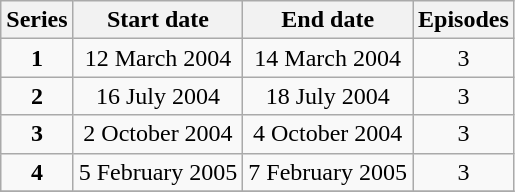<table class="wikitable" style="text-align:center;">
<tr>
<th>Series</th>
<th>Start date</th>
<th>End date</th>
<th>Episodes</th>
</tr>
<tr>
<td><strong>1</strong></td>
<td>12 March 2004</td>
<td>14 March 2004</td>
<td>3</td>
</tr>
<tr>
<td><strong>2</strong></td>
<td>16 July 2004</td>
<td>18 July 2004</td>
<td>3</td>
</tr>
<tr>
<td><strong>3</strong></td>
<td>2 October 2004</td>
<td>4 October 2004</td>
<td>3</td>
</tr>
<tr>
<td><strong>4</strong></td>
<td>5 February 2005</td>
<td>7 February 2005</td>
<td>3</td>
</tr>
<tr>
</tr>
</table>
